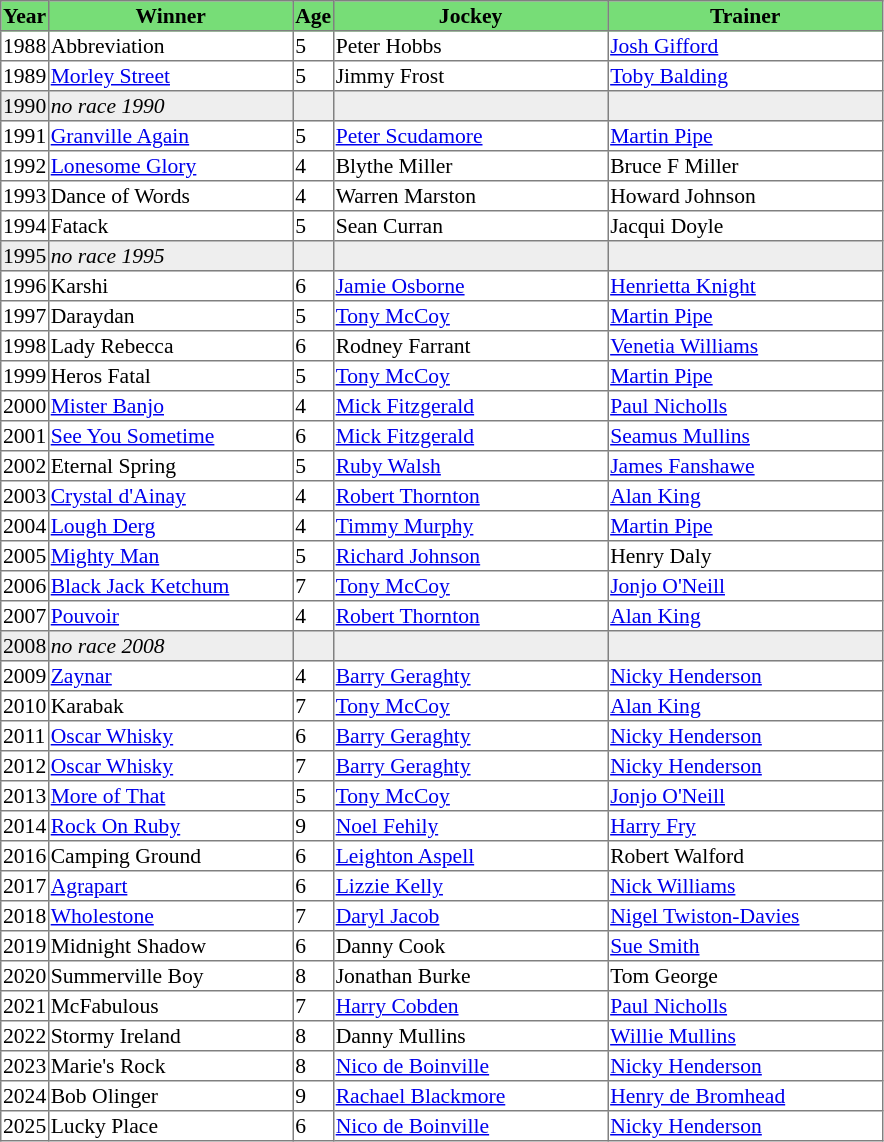<table class = "sortable" | border="1" style="border-collapse: collapse; font-size:90%">
<tr bgcolor="#77dd77" align="center">
<th>Year</th>
<th>Winner</th>
<th>Age</th>
<th>Jockey</th>
<th>Trainer</th>
</tr>
<tr>
<td>1988</td>
<td>Abbreviation</td>
<td>5</td>
<td>Peter Hobbs</td>
<td><a href='#'>Josh Gifford</a></td>
</tr>
<tr>
<td>1989</td>
<td><a href='#'>Morley Street</a></td>
<td>5</td>
<td>Jimmy Frost</td>
<td><a href='#'>Toby Balding</a></td>
</tr>
<tr bgcolor="#eeeeee">
<td><span>1990</span></td>
<td><em>no race 1990</em> </td>
<td></td>
<td></td>
<td></td>
</tr>
<tr>
<td>1991</td>
<td><a href='#'>Granville Again</a></td>
<td>5</td>
<td><a href='#'>Peter Scudamore</a></td>
<td><a href='#'>Martin Pipe</a></td>
</tr>
<tr>
<td>1992</td>
<td><a href='#'>Lonesome Glory</a></td>
<td>4</td>
<td>Blythe Miller</td>
<td>Bruce F Miller</td>
</tr>
<tr>
<td>1993</td>
<td>Dance of Words</td>
<td>4</td>
<td>Warren Marston</td>
<td>Howard Johnson</td>
</tr>
<tr>
<td>1994</td>
<td>Fatack</td>
<td>5</td>
<td>Sean Curran</td>
<td>Jacqui Doyle</td>
</tr>
<tr bgcolor="#eeeeee">
<td><span>1995</span></td>
<td><em>no race 1995</em> </td>
<td></td>
<td></td>
<td></td>
</tr>
<tr>
<td>1996</td>
<td>Karshi</td>
<td>6</td>
<td><a href='#'>Jamie Osborne</a></td>
<td><a href='#'>Henrietta Knight</a></td>
</tr>
<tr>
<td>1997</td>
<td>Daraydan</td>
<td>5</td>
<td><a href='#'>Tony McCoy</a></td>
<td><a href='#'>Martin Pipe</a></td>
</tr>
<tr>
<td>1998</td>
<td>Lady Rebecca</td>
<td>6</td>
<td>Rodney Farrant</td>
<td><a href='#'>Venetia Williams</a></td>
</tr>
<tr>
<td>1999</td>
<td>Heros Fatal</td>
<td>5</td>
<td><a href='#'>Tony McCoy</a></td>
<td><a href='#'>Martin Pipe</a></td>
</tr>
<tr>
<td>2000</td>
<td width=160px><a href='#'>Mister Banjo</a></td>
<td>4</td>
<td width=180px><a href='#'>Mick Fitzgerald</a></td>
<td width=180px><a href='#'>Paul Nicholls</a></td>
</tr>
<tr>
<td>2001</td>
<td><a href='#'>See You Sometime</a> </td>
<td>6</td>
<td><a href='#'>Mick Fitzgerald</a></td>
<td><a href='#'>Seamus Mullins</a></td>
</tr>
<tr>
<td>2002</td>
<td>Eternal Spring</td>
<td>5</td>
<td><a href='#'>Ruby Walsh</a></td>
<td><a href='#'>James Fanshawe</a></td>
</tr>
<tr>
<td>2003</td>
<td><a href='#'>Crystal d'Ainay</a></td>
<td>4</td>
<td><a href='#'>Robert Thornton</a></td>
<td><a href='#'>Alan King</a></td>
</tr>
<tr>
<td>2004</td>
<td><a href='#'>Lough Derg</a></td>
<td>4</td>
<td><a href='#'>Timmy Murphy</a></td>
<td><a href='#'>Martin Pipe</a></td>
</tr>
<tr>
<td>2005</td>
<td><a href='#'>Mighty Man</a></td>
<td>5</td>
<td><a href='#'>Richard Johnson</a></td>
<td>Henry Daly</td>
</tr>
<tr>
<td>2006</td>
<td><a href='#'>Black Jack Ketchum</a></td>
<td>7</td>
<td><a href='#'>Tony McCoy</a></td>
<td><a href='#'>Jonjo O'Neill</a></td>
</tr>
<tr>
<td>2007</td>
<td><a href='#'>Pouvoir</a></td>
<td>4</td>
<td><a href='#'>Robert Thornton</a></td>
<td><a href='#'>Alan King</a></td>
</tr>
<tr bgcolor="#eeeeee">
<td><span>2008</span></td>
<td><em>no race 2008</em> </td>
<td></td>
<td></td>
<td></td>
</tr>
<tr>
<td>2009</td>
<td><a href='#'>Zaynar</a></td>
<td>4</td>
<td><a href='#'>Barry Geraghty</a></td>
<td><a href='#'>Nicky Henderson</a></td>
</tr>
<tr>
<td>2010</td>
<td>Karabak</td>
<td>7</td>
<td><a href='#'>Tony McCoy</a></td>
<td><a href='#'>Alan King</a></td>
</tr>
<tr>
<td>2011</td>
<td><a href='#'>Oscar Whisky</a></td>
<td>6</td>
<td><a href='#'>Barry Geraghty</a></td>
<td><a href='#'>Nicky Henderson</a></td>
</tr>
<tr>
<td>2012</td>
<td><a href='#'>Oscar Whisky</a></td>
<td>7</td>
<td><a href='#'>Barry Geraghty</a></td>
<td><a href='#'>Nicky Henderson</a></td>
</tr>
<tr>
<td>2013</td>
<td><a href='#'>More of That</a></td>
<td>5</td>
<td><a href='#'>Tony McCoy</a></td>
<td><a href='#'>Jonjo O'Neill</a></td>
</tr>
<tr>
<td>2014</td>
<td><a href='#'>Rock On Ruby</a></td>
<td>9</td>
<td><a href='#'>Noel Fehily</a></td>
<td><a href='#'>Harry Fry</a></td>
</tr>
<tr>
<td>2016</td>
<td>Camping Ground</td>
<td>6</td>
<td><a href='#'>Leighton Aspell</a></td>
<td>Robert Walford</td>
</tr>
<tr>
<td>2017</td>
<td><a href='#'>Agrapart</a></td>
<td>6</td>
<td><a href='#'>Lizzie Kelly</a></td>
<td><a href='#'>Nick Williams</a></td>
</tr>
<tr>
<td>2018</td>
<td><a href='#'>Wholestone</a></td>
<td>7</td>
<td><a href='#'>Daryl Jacob</a></td>
<td><a href='#'>Nigel Twiston-Davies</a></td>
</tr>
<tr>
<td>2019</td>
<td>Midnight Shadow</td>
<td>6</td>
<td>Danny Cook</td>
<td><a href='#'>Sue Smith</a></td>
</tr>
<tr>
<td>2020</td>
<td>Summerville Boy</td>
<td>8</td>
<td>Jonathan Burke</td>
<td>Tom George</td>
</tr>
<tr>
<td>2021</td>
<td>McFabulous</td>
<td>7</td>
<td><a href='#'>Harry Cobden</a></td>
<td><a href='#'>Paul Nicholls</a></td>
</tr>
<tr>
<td>2022</td>
<td>Stormy Ireland</td>
<td>8</td>
<td>Danny Mullins</td>
<td><a href='#'>Willie Mullins</a></td>
</tr>
<tr>
<td>2023</td>
<td>Marie's Rock</td>
<td>8</td>
<td><a href='#'>Nico de Boinville</a></td>
<td><a href='#'>Nicky Henderson</a></td>
</tr>
<tr>
<td>2024</td>
<td>Bob Olinger</td>
<td>9</td>
<td><a href='#'>Rachael Blackmore</a></td>
<td><a href='#'>Henry de Bromhead</a></td>
</tr>
<tr>
<td>2025</td>
<td>Lucky Place</td>
<td>6</td>
<td><a href='#'>Nico de Boinville</a></td>
<td><a href='#'>Nicky Henderson</a></td>
</tr>
</table>
